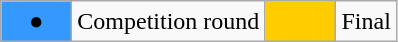<table class="wikitable" style="line-height:1.25em; text-align:center">
<tr>
<td style="width:2.5em; background:#3399ff; text-align:center">●</td>
<td>Competition round</td>
<td style="width:2.5em; background:#ffcc00; text-align:center"></td>
<td>Final</td>
</tr>
</table>
